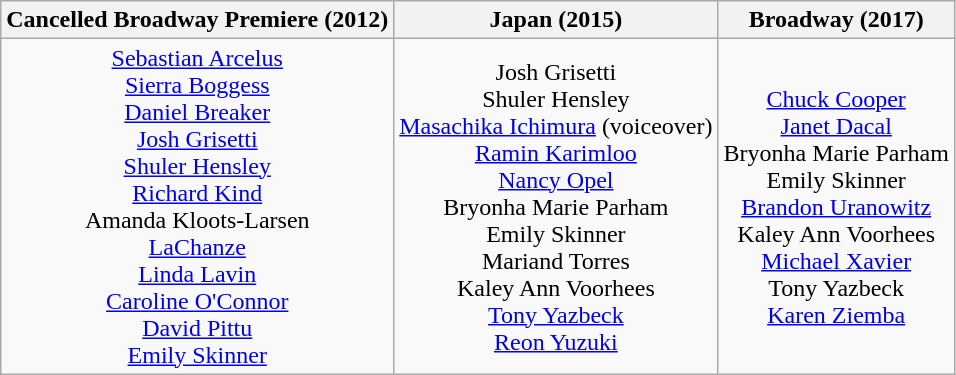<table class="wikitable" style="width:1000;">
<tr>
<th>Cancelled Broadway Premiere (2012)</th>
<th>Japan (2015)</th>
<th>Broadway (2017)</th>
</tr>
<tr>
<td ! align="center"><a href='#'>Sebastian Arcelus</a><br><a href='#'>Sierra Boggess</a><br><a href='#'>Daniel Breaker</a><br><a href='#'>Josh Grisetti</a><br><a href='#'>Shuler Hensley</a><br><a href='#'>Richard Kind</a><br>Amanda Kloots-Larsen<br><a href='#'>LaChanze</a><br><a href='#'>Linda Lavin</a><br><a href='#'>Caroline O'Connor</a><br><a href='#'>David Pittu</a><br><a href='#'>Emily Skinner</a></td>
<td ! align="center">Josh Grisetti<br>Shuler Hensley<br><a href='#'>Masachika Ichimura</a> (voiceover)<br><a href='#'>Ramin Karimloo</a><br><a href='#'>Nancy Opel</a><br>Bryonha Marie Parham<br>Emily Skinner<br>Mariand Torres<br>Kaley Ann Voorhees<br><a href='#'>Tony Yazbeck</a><br><a href='#'>Reon Yuzuki</a></td>
<td ! align="center"><a href='#'>Chuck Cooper</a><br><a href='#'>Janet Dacal</a><br>Bryonha Marie Parham<br>Emily Skinner<br><a href='#'>Brandon Uranowitz</a><br>Kaley Ann Voorhees<br><a href='#'>Michael Xavier</a><br>Tony Yazbeck<br><a href='#'>Karen Ziemba</a></td>
</tr>
</table>
